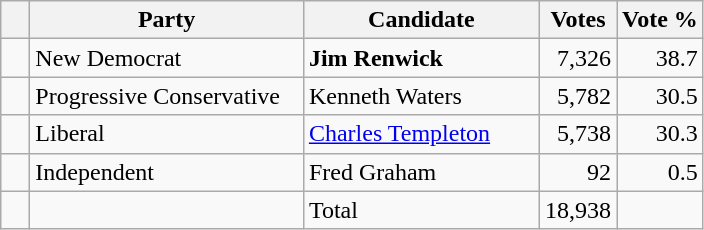<table class="wikitable">
<tr>
<th></th>
<th scope="col" width="175">Party</th>
<th scope="col" width="150">Candidate</th>
<th>Votes</th>
<th>Vote %</th>
</tr>
<tr>
<td>   </td>
<td>New Democrat</td>
<td><strong>Jim Renwick</strong></td>
<td align=right>7,326</td>
<td align=right>38.7</td>
</tr>
<tr |>
<td>   </td>
<td>Progressive Conservative</td>
<td>Kenneth Waters</td>
<td align=right>5,782</td>
<td align=right>30.5</td>
</tr>
<tr |>
<td>   </td>
<td>Liberal</td>
<td><a href='#'>Charles Templeton</a></td>
<td align=right>5,738</td>
<td align=right>30.3</td>
</tr>
<tr |>
<td>   </td>
<td>Independent</td>
<td>Fred Graham</td>
<td align=right>92</td>
<td align=right>0.5</td>
</tr>
<tr |>
<td></td>
<td></td>
<td>Total</td>
<td align=right>18,938</td>
<td></td>
</tr>
</table>
